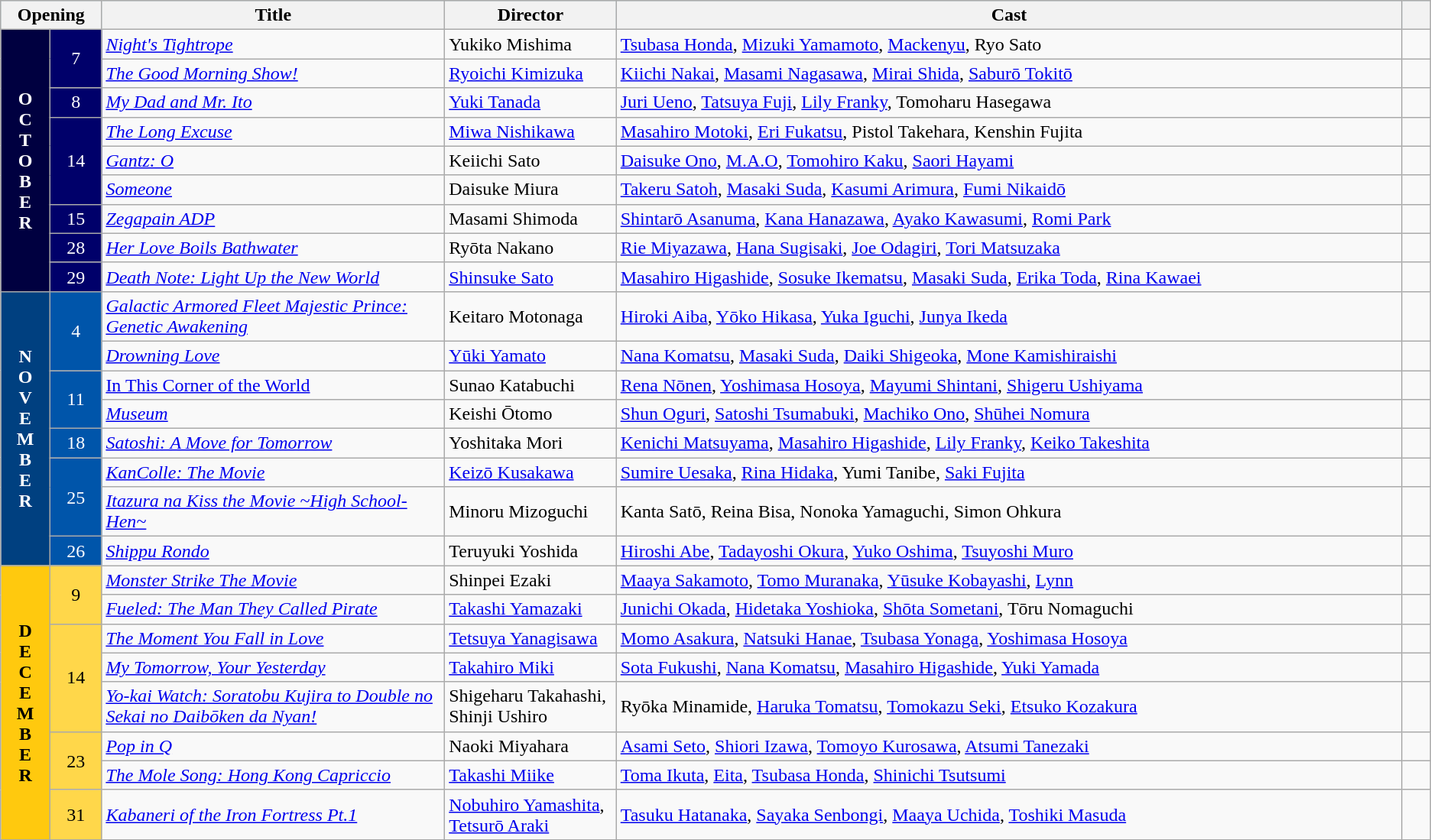<table class="wikitable">
<tr style="background:#b0e0e6; text-align:center;">
<th colspan="2">Opening</th>
<th style="width:24%;">Title</th>
<th style="width:12%">Director</th>
<th>Cast</th>
<th style="width:2%;"></th>
</tr>
<tr>
<th rowspan="9" style="text-align:center; background:#000040; color:white;">O<br>C<br>T<br>O<br>B<br>E<br>R</th>
<td rowspan="2" style="text-align:center; background:#00006A; color:white;">7</td>
<td><em><a href='#'>Night's Tightrope</a></em></td>
<td>Yukiko Mishima</td>
<td><a href='#'>Tsubasa Honda</a>, <a href='#'>Mizuki Yamamoto</a>, <a href='#'>Mackenyu</a>, Ryo Sato</td>
<td></td>
</tr>
<tr>
<td><em><a href='#'>The Good Morning Show!</a></em></td>
<td><a href='#'>Ryoichi Kimizuka</a></td>
<td><a href='#'>Kiichi Nakai</a>, <a href='#'>Masami Nagasawa</a>, <a href='#'>Mirai Shida</a>, <a href='#'>Saburō Tokitō</a></td>
<td></td>
</tr>
<tr>
<td rowspan="1" style="text-align:center; background:#00006A; color:white;">8</td>
<td><em><a href='#'>My Dad and Mr. Ito</a></em></td>
<td><a href='#'>Yuki Tanada</a></td>
<td><a href='#'>Juri Ueno</a>, <a href='#'>Tatsuya Fuji</a>, <a href='#'>Lily Franky</a>, Tomoharu Hasegawa</td>
<td></td>
</tr>
<tr>
<td rowspan="3" style="text-align:center; background:#00006A; color:white;">14</td>
<td><em><a href='#'>The Long Excuse</a></em></td>
<td><a href='#'>Miwa Nishikawa</a></td>
<td><a href='#'>Masahiro Motoki</a>, <a href='#'>Eri Fukatsu</a>, Pistol Takehara, Kenshin Fujita</td>
<td></td>
</tr>
<tr>
<td><em><a href='#'>Gantz: O</a></em></td>
<td>Keiichi Sato</td>
<td><a href='#'>Daisuke Ono</a>, <a href='#'>M.A.O</a>, <a href='#'>Tomohiro Kaku</a>, <a href='#'>Saori Hayami</a></td>
<td></td>
</tr>
<tr>
<td><em><a href='#'>Someone</a></em></td>
<td>Daisuke Miura</td>
<td><a href='#'>Takeru Satoh</a>, <a href='#'>Masaki Suda</a>, <a href='#'>Kasumi Arimura</a>, <a href='#'>Fumi Nikaidō</a></td>
<td></td>
</tr>
<tr>
<td rowspan="1" style="text-align:center; background:#00006A; color:white;">15</td>
<td><em><a href='#'>Zegapain ADP</a></em></td>
<td>Masami Shimoda</td>
<td><a href='#'>Shintarō Asanuma</a>, <a href='#'>Kana Hanazawa</a>, <a href='#'>Ayako Kawasumi</a>, <a href='#'>Romi Park</a></td>
<td></td>
</tr>
<tr>
<td rowspan="1" style="text-align:center; background:#00006A; color:white;">28</td>
<td><em><a href='#'>Her Love Boils Bathwater</a></em></td>
<td>Ryōta Nakano</td>
<td><a href='#'>Rie Miyazawa</a>, <a href='#'>Hana Sugisaki</a>, <a href='#'>Joe Odagiri</a>, <a href='#'>Tori Matsuzaka</a></td>
<td></td>
</tr>
<tr>
<td rowspan="1" style="text-align:center; background:#00006A; color:white;">29</td>
<td><em><a href='#'>Death Note: Light Up the New World</a></em></td>
<td><a href='#'>Shinsuke Sato</a></td>
<td><a href='#'>Masahiro Higashide</a>, <a href='#'>Sosuke Ikematsu</a>, <a href='#'>Masaki Suda</a>, <a href='#'>Erika Toda</a>, <a href='#'>Rina Kawaei</a></td>
<td></td>
</tr>
<tr>
<th rowspan="8" style="text-align:center; background:#004080; color:white;">N<br>O<br>V<br>E<br>M<br>B<br>E<br>R</th>
<td rowspan="2" style="text-align:center; background:#0055AA; color:white;">4</td>
<td><em><a href='#'>Galactic Armored Fleet Majestic Prince: Genetic Awakening</a></em></td>
<td>Keitaro Motonaga</td>
<td><a href='#'>Hiroki Aiba</a>, <a href='#'>Yōko Hikasa</a>, <a href='#'>Yuka Iguchi</a>, <a href='#'>Junya Ikeda</a></td>
<td></td>
</tr>
<tr>
<td><em><a href='#'>Drowning Love</a></em></td>
<td><a href='#'>Yūki Yamato</a></td>
<td><a href='#'>Nana Komatsu</a>, <a href='#'>Masaki Suda</a>, <a href='#'>Daiki Shigeoka</a>, <a href='#'>Mone Kamishiraishi</a></td>
<td></td>
</tr>
<tr>
<td rowspan="2" style="text-align:center; background:#0055AA; color:white;">11</td>
<td><a href='#'>In This Corner of the World</a></td>
<td>Sunao Katabuchi</td>
<td><a href='#'>Rena Nōnen</a>, <a href='#'>Yoshimasa Hosoya</a>, <a href='#'>Mayumi Shintani</a>, <a href='#'>Shigeru Ushiyama</a></td>
<td></td>
</tr>
<tr>
<td><em><a href='#'>Museum</a></em></td>
<td>Keishi Ōtomo</td>
<td><a href='#'>Shun Oguri</a>, <a href='#'>Satoshi Tsumabuki</a>, <a href='#'>Machiko Ono</a>, <a href='#'>Shūhei Nomura</a></td>
<td></td>
</tr>
<tr>
<td rowspan="1" style="text-align:center; background:#0055AA; color:white;">18</td>
<td><em><a href='#'>Satoshi: A Move for Tomorrow</a></em></td>
<td>Yoshitaka Mori</td>
<td><a href='#'>Kenichi Matsuyama</a>, <a href='#'>Masahiro Higashide</a>, <a href='#'>Lily Franky</a>, <a href='#'>Keiko Takeshita</a></td>
<td></td>
</tr>
<tr>
<td rowspan="2" style="text-align:center; background:#0055AA; color:white;">25</td>
<td><em><a href='#'>KanColle: The Movie</a></em></td>
<td><a href='#'>Keizō Kusakawa</a></td>
<td><a href='#'>Sumire Uesaka</a>, <a href='#'>Rina Hidaka</a>, Yumi Tanibe, <a href='#'>Saki Fujita</a></td>
<td></td>
</tr>
<tr>
<td><em><a href='#'>Itazura na Kiss the Movie ~High School-Hen~</a></em></td>
<td>Minoru Mizoguchi</td>
<td>Kanta Satō, Reina Bisa, Nonoka Yamaguchi, Simon Ohkura</td>
<td></td>
</tr>
<tr>
<td rowspan="1" style="text-align:center; background:#0055AA; color:white;">26</td>
<td><em><a href='#'>Shippu Rondo</a></em></td>
<td>Teruyuki Yoshida</td>
<td><a href='#'>Hiroshi Abe</a>, <a href='#'>Tadayoshi Okura</a>, <a href='#'>Yuko Oshima</a>, <a href='#'>Tsuyoshi Muro</a></td>
<td></td>
</tr>
<tr>
<th rowspan="8" style="text-align:center; background:#FFC90E; color:black;">D<br>E<br>C<br>E<br>M<br>B<br>E<br>R</th>
<td rowspan="2" style="text-align:center; background:#FFD74A; color:black;">9</td>
<td><em><a href='#'>Monster Strike The Movie</a></em></td>
<td>Shinpei Ezaki</td>
<td><a href='#'>Maaya Sakamoto</a>, <a href='#'>Tomo Muranaka</a>, <a href='#'>Yūsuke Kobayashi</a>, <a href='#'>Lynn</a></td>
<td></td>
</tr>
<tr>
<td><em><a href='#'>Fueled: The Man They Called Pirate</a></em></td>
<td><a href='#'>Takashi Yamazaki</a></td>
<td><a href='#'>Junichi Okada</a>, <a href='#'>Hidetaka Yoshioka</a>, <a href='#'>Shōta Sometani</a>, Tōru Nomaguchi</td>
<td></td>
</tr>
<tr>
<td rowspan="3" style="text-align:center; background:#FFD74A; color:black;">14</td>
<td><em><a href='#'>The Moment You Fall in Love</a></em></td>
<td><a href='#'>Tetsuya Yanagisawa</a></td>
<td><a href='#'>Momo Asakura</a>, <a href='#'>Natsuki Hanae</a>, <a href='#'>Tsubasa Yonaga</a>, <a href='#'>Yoshimasa Hosoya</a></td>
<td></td>
</tr>
<tr>
<td><em><a href='#'>My Tomorrow, Your Yesterday</a></em></td>
<td><a href='#'>Takahiro Miki</a></td>
<td><a href='#'>Sota Fukushi</a>, <a href='#'>Nana Komatsu</a>, <a href='#'>Masahiro Higashide</a>, <a href='#'>Yuki Yamada</a></td>
<td></td>
</tr>
<tr>
<td><em><a href='#'>Yo-kai Watch: Soratobu Kujira to Double no Sekai no Daibōken da Nyan!</a></em></td>
<td>Shigeharu Takahashi, Shinji Ushiro</td>
<td>Ryōka Minamide, <a href='#'>Haruka Tomatsu</a>, <a href='#'>Tomokazu Seki</a>, <a href='#'>Etsuko Kozakura</a></td>
<td></td>
</tr>
<tr>
<td rowspan="2" style="text-align:center; background:#FFD74A; color:black;">23</td>
<td><em><a href='#'>Pop in Q</a></em></td>
<td>Naoki Miyahara</td>
<td><a href='#'>Asami Seto</a>, <a href='#'>Shiori Izawa</a>, <a href='#'>Tomoyo Kurosawa</a>, <a href='#'>Atsumi Tanezaki</a></td>
<td></td>
</tr>
<tr>
<td><em><a href='#'>The Mole Song: Hong Kong Capriccio</a></em></td>
<td><a href='#'>Takashi Miike</a></td>
<td><a href='#'>Toma Ikuta</a>, <a href='#'>Eita</a>, <a href='#'>Tsubasa Honda</a>, <a href='#'>Shinichi Tsutsumi</a></td>
<td></td>
</tr>
<tr>
<td rowspan="1" style="text-align:center; background:#FFD74A; color:black;">31</td>
<td><em><a href='#'>Kabaneri of the Iron Fortress Pt.1</a></em></td>
<td><a href='#'>Nobuhiro Yamashita</a>, <a href='#'>Tetsurō Araki</a></td>
<td><a href='#'>Tasuku Hatanaka</a>, <a href='#'>Sayaka Senbongi</a>, <a href='#'>Maaya Uchida</a>, <a href='#'>Toshiki Masuda</a></td>
<td></td>
</tr>
<tr>
</tr>
</table>
